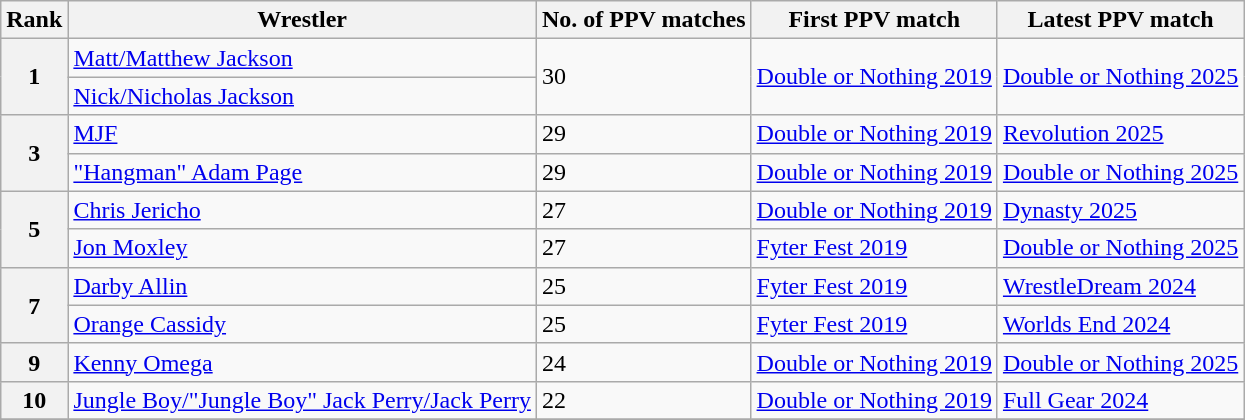<table class="wikitable">
<tr>
<th>Rank</th>
<th>Wrestler</th>
<th>No. of PPV matches</th>
<th>First PPV match</th>
<th>Latest PPV match</th>
</tr>
<tr>
<th rowspan=2>1</th>
<td><a href='#'>Matt/Matthew Jackson</a></td>
<td rowspan="2">30</td>
<td rowspan=2><a href='#'>Double or Nothing 2019</a></td>
<td rowspan=2><a href='#'>Double or Nothing 2025</a></td>
</tr>
<tr>
<td><a href='#'>Nick/Nicholas Jackson</a></td>
</tr>
<tr>
<th rowspan=2>3</th>
<td><a href='#'>MJF</a></td>
<td>29</td>
<td><a href='#'>Double or Nothing 2019</a></td>
<td><a href='#'>Revolution 2025</a></td>
</tr>
<tr>
<td><a href='#'>"Hangman" Adam Page</a></td>
<td>29</td>
<td><a href='#'>Double or Nothing 2019</a></td>
<td><a href='#'>Double or Nothing 2025</a></td>
</tr>
<tr>
<th rowspan=2>5</th>
<td><a href='#'>Chris Jericho</a></td>
<td>27</td>
<td><a href='#'>Double or Nothing 2019</a></td>
<td><a href='#'>Dynasty 2025</a></td>
</tr>
<tr>
<td><a href='#'>Jon Moxley</a></td>
<td>27</td>
<td><a href='#'>Fyter Fest 2019</a></td>
<td><a href='#'>Double or Nothing 2025</a></td>
</tr>
<tr>
<th rowspan=2>7</th>
<td><a href='#'>Darby Allin</a></td>
<td>25</td>
<td><a href='#'>Fyter Fest 2019</a></td>
<td><a href='#'>WrestleDream 2024</a></td>
</tr>
<tr>
<td><a href='#'>Orange Cassidy</a></td>
<td>25</td>
<td><a href='#'>Fyter Fest 2019</a></td>
<td><a href='#'>Worlds End 2024</a></td>
</tr>
<tr>
<th>9</th>
<td><a href='#'>Kenny Omega</a></td>
<td>24</td>
<td><a href='#'>Double or Nothing 2019</a></td>
<td><a href='#'>Double or Nothing 2025</a></td>
</tr>
<tr>
<th>10</th>
<td><a href='#'>Jungle Boy/"Jungle Boy" Jack Perry/Jack Perry</a></td>
<td>22</td>
<td><a href='#'>Double or Nothing 2019</a></td>
<td><a href='#'>Full Gear 2024</a></td>
</tr>
<tr>
</tr>
</table>
